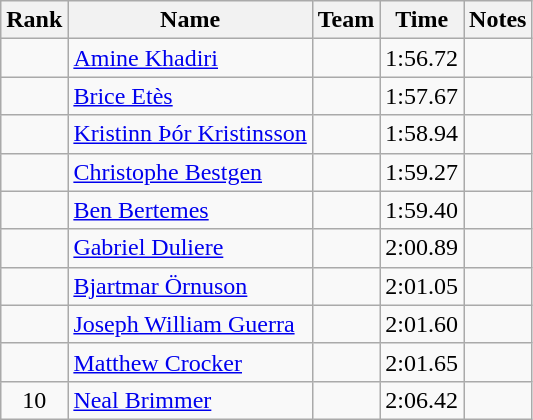<table class="wikitable sortable" style="text-align:center">
<tr>
<th>Rank</th>
<th>Name</th>
<th>Team</th>
<th>Time</th>
<th>Notes</th>
</tr>
<tr>
<td></td>
<td align="left"><a href='#'>Amine Khadiri</a></td>
<td align=left></td>
<td>1:56.72</td>
<td></td>
</tr>
<tr>
<td></td>
<td align="left"><a href='#'>Brice Etès</a></td>
<td align=left></td>
<td>1:57.67</td>
<td></td>
</tr>
<tr>
<td></td>
<td align="left"><a href='#'>Kristinn Þór Kristinsson</a></td>
<td align=left></td>
<td>1:58.94</td>
<td></td>
</tr>
<tr>
<td></td>
<td align="left"><a href='#'>Christophe Bestgen</a></td>
<td align=left></td>
<td>1:59.27</td>
<td></td>
</tr>
<tr>
<td></td>
<td align="left"><a href='#'>Ben Bertemes</a></td>
<td align=left></td>
<td>1:59.40</td>
<td></td>
</tr>
<tr>
<td></td>
<td align="left"><a href='#'>Gabriel Duliere</a></td>
<td align=left></td>
<td>2:00.89</td>
<td></td>
</tr>
<tr>
<td></td>
<td align="left"><a href='#'>Bjartmar Örnuson</a></td>
<td align=left></td>
<td>2:01.05</td>
<td></td>
</tr>
<tr>
<td></td>
<td align="left"><a href='#'>Joseph William Guerra</a></td>
<td align=left></td>
<td>2:01.60</td>
<td></td>
</tr>
<tr>
<td></td>
<td align="left"><a href='#'>Matthew Crocker</a></td>
<td align=left></td>
<td>2:01.65</td>
<td></td>
</tr>
<tr>
<td>10</td>
<td align="left"><a href='#'>Neal Brimmer</a></td>
<td align=left></td>
<td>2:06.42</td>
<td></td>
</tr>
</table>
